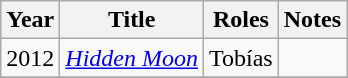<table class="wikitable sortable">
<tr>
<th>Year</th>
<th>Title</th>
<th>Roles</th>
<th>Notes</th>
</tr>
<tr>
<td>2012</td>
<td><em><a href='#'>Hidden Moon</a></em></td>
<td>Tobías</td>
<td></td>
</tr>
<tr>
</tr>
</table>
